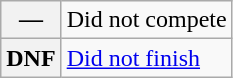<table class="wikitable">
<tr>
<th scope="row">—</th>
<td>Did not compete</td>
</tr>
<tr>
<th scope="row">DNF</th>
<td><a href='#'>Did not finish</a></td>
</tr>
</table>
